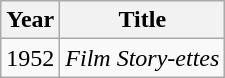<table class="wikitable">
<tr>
<th>Year</th>
<th>Title</th>
</tr>
<tr>
<td>1952</td>
<td><em>Film Story-ettes</em></td>
</tr>
</table>
